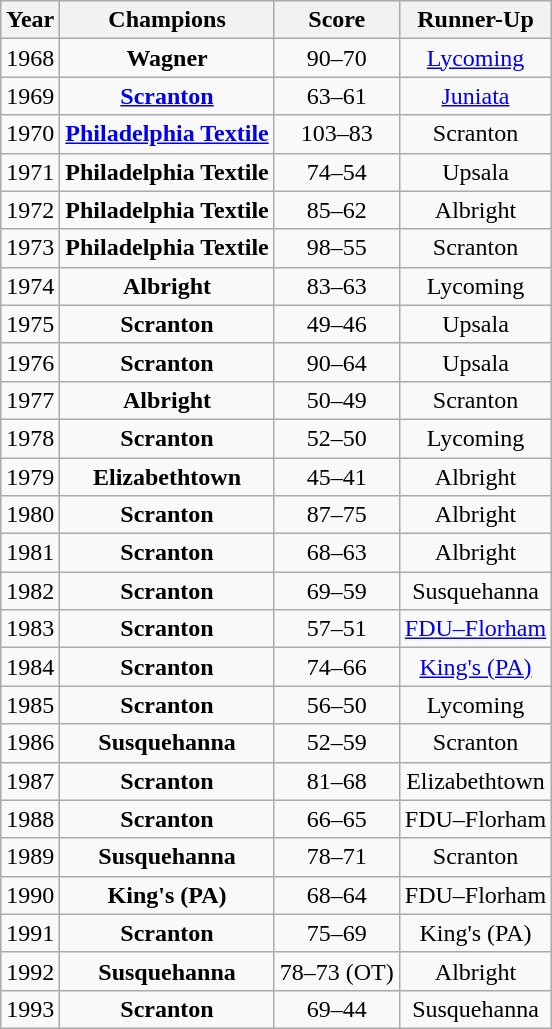<table class="wikitable sortable">
<tr>
<th>Year</th>
<th>Champions</th>
<th>Score</th>
<th>Runner-Up</th>
</tr>
<tr align=center>
<td>1968</td>
<td><strong>Wagner</strong></td>
<td>90–70</td>
<td><a href='#'>Lycoming</a></td>
</tr>
<tr align=center>
<td>1969</td>
<td><strong><a href='#'>Scranton</a></strong></td>
<td>63–61</td>
<td><a href='#'>Juniata</a></td>
</tr>
<tr align=center>
<td>1970</td>
<td><strong><a href='#'>Philadelphia Textile</a></strong></td>
<td>103–83</td>
<td>Scranton</td>
</tr>
<tr align=center>
<td>1971</td>
<td><strong>Philadelphia Textile</strong></td>
<td>74–54</td>
<td>Upsala</td>
</tr>
<tr align=center>
<td>1972</td>
<td><strong>Philadelphia Textile</strong></td>
<td>85–62</td>
<td>Albright</td>
</tr>
<tr align=center>
<td>1973</td>
<td><strong>Philadelphia Textile</strong></td>
<td>98–55</td>
<td>Scranton</td>
</tr>
<tr align=center>
<td>1974</td>
<td><strong>Albright</strong></td>
<td>83–63</td>
<td>Lycoming</td>
</tr>
<tr align=center>
<td>1975</td>
<td><strong>Scranton</strong></td>
<td>49–46</td>
<td>Upsala</td>
</tr>
<tr align=center>
<td>1976</td>
<td><strong>Scranton</strong></td>
<td>90–64</td>
<td>Upsala</td>
</tr>
<tr align=center>
<td>1977</td>
<td><strong>Albright</strong></td>
<td>50–49</td>
<td>Scranton</td>
</tr>
<tr align=center>
<td>1978</td>
<td><strong>Scranton</strong></td>
<td>52–50</td>
<td>Lycoming</td>
</tr>
<tr align=center>
<td>1979</td>
<td><strong>Elizabethtown</strong></td>
<td>45–41</td>
<td>Albright</td>
</tr>
<tr align=center>
<td>1980</td>
<td><strong>Scranton</strong></td>
<td>87–75</td>
<td>Albright</td>
</tr>
<tr align=center>
<td>1981</td>
<td><strong>Scranton</strong></td>
<td>68–63</td>
<td>Albright</td>
</tr>
<tr align=center>
<td>1982</td>
<td><strong>Scranton</strong></td>
<td>69–59</td>
<td>Susquehanna</td>
</tr>
<tr align=center>
<td>1983</td>
<td><strong>Scranton</strong></td>
<td>57–51</td>
<td><a href='#'>FDU–Florham</a></td>
</tr>
<tr align=center>
<td>1984</td>
<td><strong>Scranton</strong></td>
<td>74–66</td>
<td><a href='#'>King's (PA)</a></td>
</tr>
<tr align=center>
<td>1985</td>
<td><strong>Scranton</strong></td>
<td>56–50</td>
<td>Lycoming</td>
</tr>
<tr align=center>
<td>1986</td>
<td><strong>Susquehanna</strong></td>
<td>52–59</td>
<td>Scranton</td>
</tr>
<tr align=center>
<td>1987</td>
<td><strong>Scranton</strong></td>
<td>81–68</td>
<td>Elizabethtown</td>
</tr>
<tr align=center>
<td>1988</td>
<td><strong>Scranton</strong></td>
<td>66–65</td>
<td>FDU–Florham</td>
</tr>
<tr align=center>
<td>1989</td>
<td><strong>Susquehanna</strong></td>
<td>78–71</td>
<td>Scranton</td>
</tr>
<tr align=center>
<td>1990</td>
<td><strong>King's (PA)</strong></td>
<td>68–64</td>
<td>FDU–Florham</td>
</tr>
<tr align=center>
<td>1991</td>
<td><strong>Scranton</strong></td>
<td>75–69</td>
<td>King's (PA)</td>
</tr>
<tr align=center>
<td>1992</td>
<td><strong>Susquehanna</strong></td>
<td>78–73 (OT)</td>
<td>Albright</td>
</tr>
<tr align=center>
<td>1993</td>
<td><strong>Scranton</strong></td>
<td>69–44</td>
<td>Susquehanna</td>
</tr>
</table>
